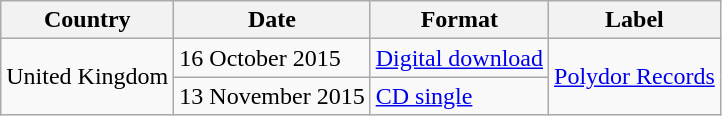<table class="wikitable sortable">
<tr>
<th>Country</th>
<th>Date</th>
<th>Format</th>
<th>Label</th>
</tr>
<tr>
<td rowspan="2">United Kingdom</td>
<td>16 October 2015</td>
<td><a href='#'>Digital download</a></td>
<td rowspan="2"><a href='#'>Polydor Records</a></td>
</tr>
<tr>
<td>13 November 2015</td>
<td><a href='#'>CD single</a></td>
</tr>
</table>
